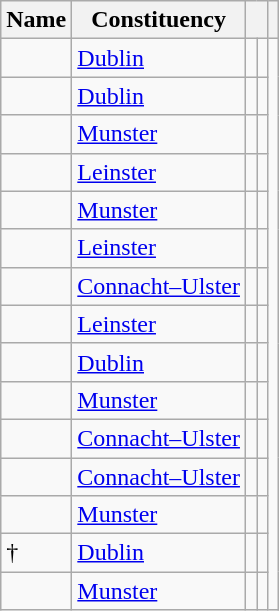<table class="wikitable sortable">
<tr>
<th>Name</th>
<th>Constituency</th>
<th colspan=2></th>
<th colspan=2></th>
</tr>
<tr>
<td></td>
<td><a href='#'>Dublin</a></td>
<td></td>
<td></td>
</tr>
<tr>
<td></td>
<td><a href='#'>Dublin</a></td>
<td></td>
<td></td>
</tr>
<tr>
<td></td>
<td><a href='#'>Munster</a></td>
<td></td>
<td></td>
</tr>
<tr>
<td></td>
<td><a href='#'>Leinster</a></td>
<td></td>
<td></td>
</tr>
<tr>
<td></td>
<td><a href='#'>Munster</a></td>
<td></td>
<td></td>
</tr>
<tr>
<td></td>
<td><a href='#'>Leinster</a></td>
<td></td>
<td></td>
</tr>
<tr>
<td></td>
<td><a href='#'>Connacht–Ulster</a></td>
<td></td>
<td></td>
</tr>
<tr>
<td></td>
<td><a href='#'>Leinster</a></td>
<td></td>
<td></td>
</tr>
<tr>
<td></td>
<td><a href='#'>Dublin</a></td>
<td></td>
<td></td>
</tr>
<tr>
<td></td>
<td><a href='#'>Munster</a></td>
<td></td>
<td></td>
</tr>
<tr>
<td></td>
<td><a href='#'>Connacht–Ulster</a></td>
<td></td>
<td></td>
</tr>
<tr>
<td></td>
<td><a href='#'>Connacht–Ulster</a></td>
<td></td>
<td></td>
</tr>
<tr>
<td></td>
<td><a href='#'>Munster</a></td>
<td></td>
<td></td>
</tr>
<tr>
<td>†</td>
<td><a href='#'>Dublin</a></td>
<td></td>
<td></td>
</tr>
<tr>
<td></td>
<td><a href='#'>Munster</a></td>
<td></td>
<td></td>
</tr>
</table>
